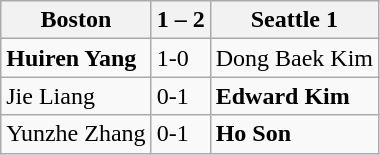<table class="wikitable">
<tr>
<th>Boston</th>
<th>1 – 2</th>
<th>Seattle 1</th>
</tr>
<tr>
<td><strong>Huiren Yang</strong></td>
<td>1-0</td>
<td>Dong Baek Kim</td>
</tr>
<tr>
<td>Jie Liang</td>
<td>0-1</td>
<td><strong>Edward Kim</strong></td>
</tr>
<tr>
<td>Yunzhe Zhang</td>
<td>0-1</td>
<td><strong>Ho Son</strong></td>
</tr>
</table>
